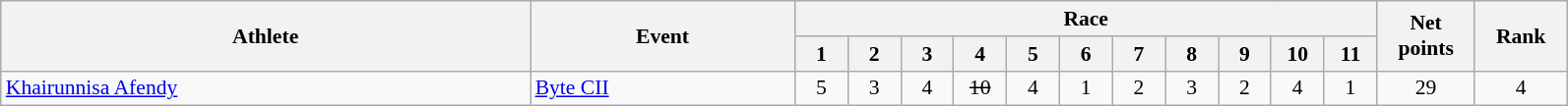<table class="wikitable" width="84%" style="text-align:center; font-size:90%">
<tr>
<th rowspan="2" width="20%">Athlete</th>
<th rowspan="2" width="10%">Event</th>
<th colspan="11" width="48%">Race</th>
<th rowspan="2" width="3%">Net points</th>
<th rowspan="2" width="3%">Rank</th>
</tr>
<tr>
<th width="2%">1</th>
<th width="2%">2</th>
<th width="2%">3</th>
<th width="2%">4</th>
<th width="2%">5</th>
<th width="2%">6</th>
<th width="2%">7</th>
<th width="2%">8</th>
<th width="2%">9</th>
<th width="2%">10</th>
<th width="2%">11</th>
</tr>
<tr>
<td align="left"><a href='#'>Khairunnisa Afendy</a></td>
<td align="left"><a href='#'>Byte CII</a></td>
<td>5</td>
<td>3</td>
<td>4</td>
<td><s>10</s></td>
<td>4</td>
<td>1</td>
<td>2</td>
<td>3</td>
<td>2</td>
<td>4</td>
<td>1</td>
<td>29</td>
<td>4</td>
</tr>
</table>
